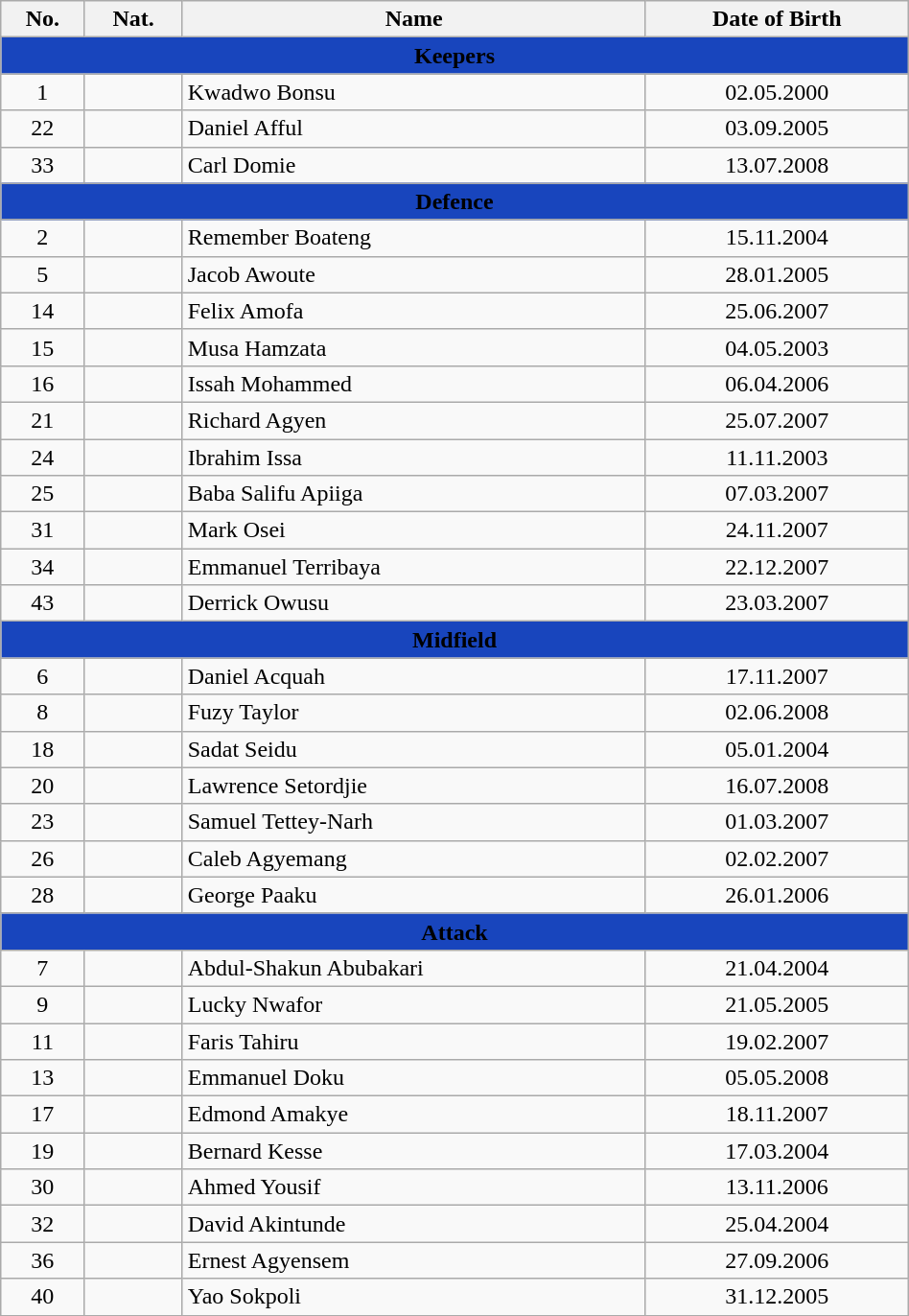<table class="wikitable" style="text-align:center; width:50%;">
<tr>
<th>No.</th>
<th>Nat.</th>
<th>Name</th>
<th>Date of Birth</th>
</tr>
<tr>
<th colspan="7" style="background:#1845BD">Keepers</th>
</tr>
<tr>
<td>1</td>
<td></td>
<td style="text-align:left;">Kwadwo Bonsu</td>
<td>02.05.2000</td>
</tr>
<tr>
<td>22</td>
<td></td>
<td style="text-align:left;">Daniel Afful</td>
<td>03.09.2005</td>
</tr>
<tr>
<td>33</td>
<td></td>
<td style="text-align:left;">Carl Domie</td>
<td>13.07.2008</td>
</tr>
<tr>
<th colspan="7" style="background:#1845BD">Defence</th>
</tr>
<tr>
<td>2</td>
<td></td>
<td style="text-align:left;">Remember Boateng</td>
<td>15.11.2004</td>
</tr>
<tr>
<td>5</td>
<td></td>
<td style="text-align:left;">Jacob Awoute</td>
<td>28.01.2005</td>
</tr>
<tr>
<td>14</td>
<td></td>
<td style="text-align:left;">Felix Amofa</td>
<td>25.06.2007</td>
</tr>
<tr>
<td>15</td>
<td></td>
<td style="text-align:left;">Musa Hamzata</td>
<td>04.05.2003</td>
</tr>
<tr>
<td>16</td>
<td></td>
<td style="text-align:left;">Issah Mohammed</td>
<td>06.04.2006</td>
</tr>
<tr>
<td>21</td>
<td></td>
<td style="text-align:left;">Richard Agyen</td>
<td>25.07.2007</td>
</tr>
<tr>
<td>24</td>
<td></td>
<td style="text-align:left;">Ibrahim Issa</td>
<td>11.11.2003</td>
</tr>
<tr>
<td>25</td>
<td></td>
<td style="text-align:left;">Baba Salifu Apiiga</td>
<td>07.03.2007</td>
</tr>
<tr>
<td>31</td>
<td></td>
<td style="text-align:left;">Mark Osei</td>
<td>24.11.2007</td>
</tr>
<tr>
<td>34</td>
<td></td>
<td style="text-align:left;">Emmanuel Terribaya</td>
<td>22.12.2007</td>
</tr>
<tr>
<td>43</td>
<td></td>
<td style="text-align:left;">Derrick Owusu</td>
<td>23.03.2007</td>
</tr>
<tr>
<th colspan="7" style="background:#1845BD">Midfield</th>
</tr>
<tr>
<td>6</td>
<td></td>
<td style="text-align:left;">Daniel Acquah</td>
<td>17.11.2007</td>
</tr>
<tr>
<td>8</td>
<td></td>
<td style="text-align:left;">Fuzy Taylor</td>
<td>02.06.2008</td>
</tr>
<tr>
<td>18</td>
<td></td>
<td style="text-align:left;">Sadat Seidu</td>
<td>05.01.2004</td>
</tr>
<tr>
<td>20</td>
<td></td>
<td style="text-align:left;">Lawrence Setordjie</td>
<td>16.07.2008</td>
</tr>
<tr>
<td>23</td>
<td></td>
<td style="text-align:left;">Samuel Tettey-Narh</td>
<td>01.03.2007</td>
</tr>
<tr>
<td>26</td>
<td></td>
<td style="text-align:left;">Caleb Agyemang</td>
<td>02.02.2007</td>
</tr>
<tr>
<td>28</td>
<td></td>
<td style="text-align:left;">George Paaku</td>
<td>26.01.2006</td>
</tr>
<tr>
<th colspan="7" style="background:#1845BD">Attack</th>
</tr>
<tr>
<td>7</td>
<td></td>
<td style="text-align:left;">Abdul-Shakun Abubakari</td>
<td>21.04.2004</td>
</tr>
<tr>
<td>9</td>
<td></td>
<td style="text-align:left;">Lucky Nwafor</td>
<td>21.05.2005</td>
</tr>
<tr>
<td>11</td>
<td></td>
<td style="text-align:left;">Faris Tahiru</td>
<td>19.02.2007</td>
</tr>
<tr>
<td>13</td>
<td></td>
<td style="text-align:left;">Emmanuel Doku</td>
<td>05.05.2008</td>
</tr>
<tr>
<td>17</td>
<td></td>
<td style="text-align:left;">Edmond Amakye</td>
<td>18.11.2007</td>
</tr>
<tr>
<td>19</td>
<td></td>
<td style="text-align:left;">Bernard Kesse</td>
<td>17.03.2004</td>
</tr>
<tr>
<td>30</td>
<td></td>
<td style="text-align:left;">Ahmed Yousif</td>
<td>13.11.2006</td>
</tr>
<tr>
<td>32</td>
<td></td>
<td style="text-align:left;">David Akintunde</td>
<td>25.04.2004</td>
</tr>
<tr>
<td>36</td>
<td></td>
<td style="text-align:left;">Ernest Agyensem</td>
<td>27.09.2006</td>
</tr>
<tr>
<td>40</td>
<td></td>
<td style="text-align:left;">Yao Sokpoli</td>
<td>31.12.2005</td>
</tr>
<tr>
</tr>
</table>
